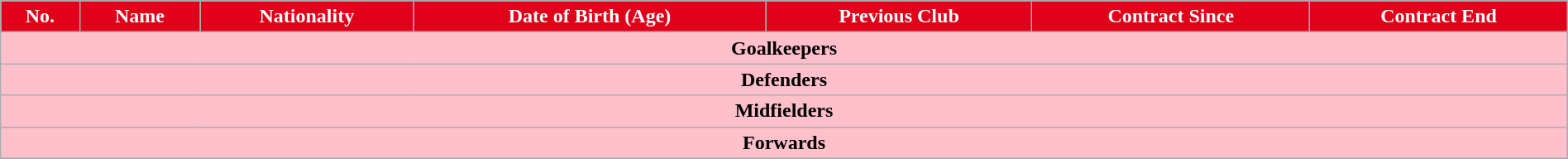<table class="wikitable" style="text-align:center; font-size:100%; width:100%;">
<tr>
<th style="background:#e1001a; color:white; text-align:center;">No.</th>
<th style="background:#e1001a; color:white; text-align:center;">Name</th>
<th style="background:#e1001a; color:white; text-align:center;">Nationality</th>
<th style="background:#e1001a; color:white; text-align:center;">Date of Birth (Age)</th>
<th style="background:#e1001a; color:white; text-align:center;">Previous Club</th>
<th style="background:#e1001a; color:white; text-align:center;">Contract Since</th>
<th style="background:#e1001a; color:white; text-align:center;">Contract End</th>
</tr>
<tr>
<th colspan="8" style="background:pink; color:black; text-align:center;">Goalkeepers</th>
</tr>
<tr>
<th colspan="8" style="background:pink; color:black; text-align:center;">Defenders</th>
</tr>
<tr>
<th colspan="8" style="background:pink; color:black; text-align:center;">Midfielders</th>
</tr>
<tr>
<th colspan="8" style="background:pink; color:black; text-align:center;">Forwards</th>
</tr>
<tr>
</tr>
</table>
